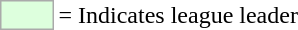<table>
<tr>
<td style="background:#DDFFDD; border:1px solid #aaa; width:2em;"></td>
<td>= Indicates league leader</td>
</tr>
</table>
